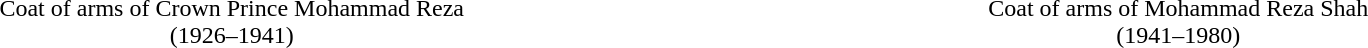<table border="0" style="margin:auto; width:100%; text-align:center;">
<tr>
<th width=20%></th>
<th width=20%></th>
</tr>
<tr>
<td>Coat of arms of Crown Prince Mohammad Reza<br>(1926–1941)</td>
<td>Coat of arms of Mohammad Reza Shah<br>(1941–1980)</td>
</tr>
</table>
